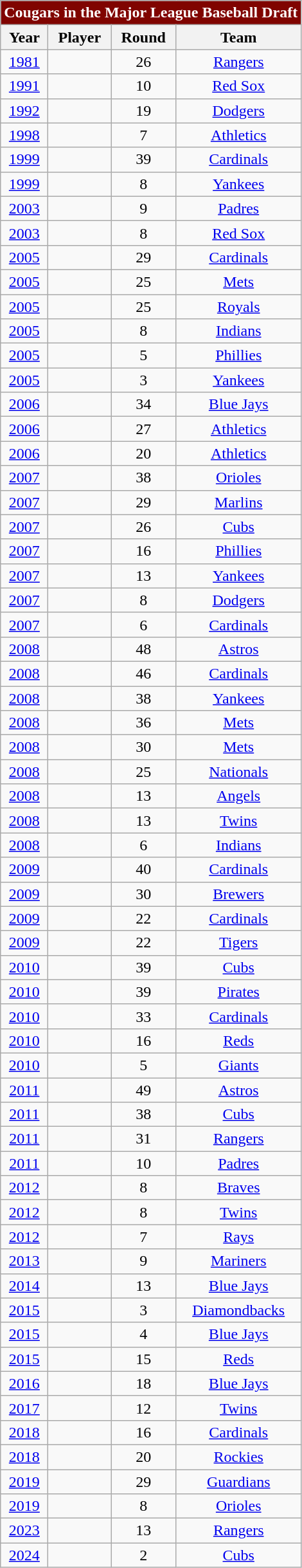<table class="wikitable sortable collapsible collapsed" style="text-align:center">
<tr>
<th colspan=4 style="background:#800400; color:#FFFFFF">Cougars in the Major League Baseball Draft</th>
</tr>
<tr>
<th>Year</th>
<th>Player</th>
<th>Round</th>
<th>Team</th>
</tr>
<tr>
<td><a href='#'>1981</a></td>
<td></td>
<td>26</td>
<td><a href='#'>Rangers</a></td>
</tr>
<tr>
<td><a href='#'>1991</a></td>
<td></td>
<td>10</td>
<td><a href='#'>Red Sox</a></td>
</tr>
<tr>
<td><a href='#'>1992</a></td>
<td></td>
<td>19</td>
<td><a href='#'>Dodgers</a></td>
</tr>
<tr>
<td><a href='#'>1998</a></td>
<td></td>
<td>7</td>
<td><a href='#'>Athletics</a></td>
</tr>
<tr>
<td><a href='#'>1999</a></td>
<td></td>
<td>39</td>
<td><a href='#'>Cardinals</a></td>
</tr>
<tr>
<td><a href='#'>1999</a></td>
<td></td>
<td>8</td>
<td><a href='#'>Yankees</a></td>
</tr>
<tr>
<td><a href='#'>2003</a></td>
<td></td>
<td>9</td>
<td><a href='#'>Padres</a></td>
</tr>
<tr>
<td><a href='#'>2003</a></td>
<td></td>
<td>8</td>
<td><a href='#'>Red Sox</a></td>
</tr>
<tr>
<td><a href='#'>2005</a></td>
<td></td>
<td>29</td>
<td><a href='#'>Cardinals</a></td>
</tr>
<tr>
<td><a href='#'>2005</a></td>
<td></td>
<td>25</td>
<td><a href='#'>Mets</a></td>
</tr>
<tr>
<td><a href='#'>2005</a></td>
<td></td>
<td>25</td>
<td><a href='#'>Royals</a></td>
</tr>
<tr>
<td><a href='#'>2005</a></td>
<td></td>
<td>8</td>
<td><a href='#'>Indians</a></td>
</tr>
<tr>
<td><a href='#'>2005</a></td>
<td></td>
<td>5</td>
<td><a href='#'>Phillies</a></td>
</tr>
<tr>
<td><a href='#'>2005</a></td>
<td></td>
<td>3</td>
<td><a href='#'>Yankees</a></td>
</tr>
<tr>
<td><a href='#'>2006</a></td>
<td></td>
<td>34</td>
<td><a href='#'>Blue Jays</a></td>
</tr>
<tr>
<td><a href='#'>2006</a></td>
<td></td>
<td>27</td>
<td><a href='#'>Athletics</a></td>
</tr>
<tr>
<td><a href='#'>2006</a></td>
<td></td>
<td>20</td>
<td><a href='#'>Athletics</a></td>
</tr>
<tr>
<td><a href='#'>2007</a></td>
<td></td>
<td>38</td>
<td><a href='#'>Orioles</a></td>
</tr>
<tr>
<td><a href='#'>2007</a></td>
<td></td>
<td>29</td>
<td><a href='#'>Marlins</a></td>
</tr>
<tr>
<td><a href='#'>2007</a></td>
<td></td>
<td>26</td>
<td><a href='#'>Cubs</a></td>
</tr>
<tr>
<td><a href='#'>2007</a></td>
<td></td>
<td>16</td>
<td><a href='#'>Phillies</a></td>
</tr>
<tr>
<td><a href='#'>2007</a></td>
<td></td>
<td>13</td>
<td><a href='#'>Yankees</a></td>
</tr>
<tr>
<td><a href='#'>2007</a></td>
<td></td>
<td>8</td>
<td><a href='#'>Dodgers</a></td>
</tr>
<tr>
<td><a href='#'>2007</a></td>
<td></td>
<td>6</td>
<td><a href='#'>Cardinals</a></td>
</tr>
<tr>
<td><a href='#'>2008</a></td>
<td></td>
<td>48</td>
<td><a href='#'>Astros</a></td>
</tr>
<tr>
<td><a href='#'>2008</a></td>
<td></td>
<td>46</td>
<td><a href='#'>Cardinals</a></td>
</tr>
<tr>
<td><a href='#'>2008</a></td>
<td></td>
<td>38</td>
<td><a href='#'>Yankees</a></td>
</tr>
<tr>
<td><a href='#'>2008</a></td>
<td></td>
<td>36</td>
<td><a href='#'>Mets</a></td>
</tr>
<tr>
<td><a href='#'>2008</a></td>
<td></td>
<td>30</td>
<td><a href='#'>Mets</a></td>
</tr>
<tr>
<td><a href='#'>2008</a></td>
<td></td>
<td>25</td>
<td><a href='#'>Nationals</a></td>
</tr>
<tr>
<td><a href='#'>2008</a></td>
<td></td>
<td>13</td>
<td><a href='#'>Angels</a></td>
</tr>
<tr>
<td><a href='#'>2008</a></td>
<td></td>
<td>13</td>
<td><a href='#'>Twins</a></td>
</tr>
<tr>
<td><a href='#'>2008</a></td>
<td></td>
<td>6</td>
<td><a href='#'>Indians</a></td>
</tr>
<tr>
<td><a href='#'>2009</a></td>
<td></td>
<td>40</td>
<td><a href='#'>Cardinals</a></td>
</tr>
<tr>
<td><a href='#'>2009</a></td>
<td></td>
<td>30</td>
<td><a href='#'>Brewers</a></td>
</tr>
<tr>
<td><a href='#'>2009</a></td>
<td></td>
<td>22</td>
<td><a href='#'>Cardinals</a></td>
</tr>
<tr>
<td><a href='#'>2009</a></td>
<td></td>
<td>22</td>
<td><a href='#'>Tigers</a></td>
</tr>
<tr>
<td><a href='#'>2010</a></td>
<td></td>
<td>39</td>
<td><a href='#'>Cubs</a></td>
</tr>
<tr>
<td><a href='#'>2010</a></td>
<td></td>
<td>39</td>
<td><a href='#'>Pirates</a></td>
</tr>
<tr>
<td><a href='#'>2010</a></td>
<td></td>
<td>33</td>
<td><a href='#'>Cardinals</a></td>
</tr>
<tr>
<td><a href='#'>2010</a></td>
<td></td>
<td>16</td>
<td><a href='#'>Reds</a></td>
</tr>
<tr>
<td><a href='#'>2010</a></td>
<td></td>
<td>5</td>
<td><a href='#'>Giants</a></td>
</tr>
<tr>
<td><a href='#'>2011</a></td>
<td></td>
<td>49</td>
<td><a href='#'>Astros</a></td>
</tr>
<tr>
<td><a href='#'>2011</a></td>
<td></td>
<td>38</td>
<td><a href='#'>Cubs</a></td>
</tr>
<tr>
<td><a href='#'>2011</a></td>
<td></td>
<td>31</td>
<td><a href='#'>Rangers</a></td>
</tr>
<tr>
<td><a href='#'>2011</a></td>
<td></td>
<td>10</td>
<td><a href='#'>Padres</a></td>
</tr>
<tr>
<td><a href='#'>2012</a></td>
<td></td>
<td>8</td>
<td><a href='#'>Braves</a></td>
</tr>
<tr>
<td><a href='#'>2012</a></td>
<td></td>
<td>8</td>
<td><a href='#'>Twins</a></td>
</tr>
<tr>
<td><a href='#'>2012</a></td>
<td></td>
<td>7</td>
<td><a href='#'>Rays</a></td>
</tr>
<tr>
<td><a href='#'>2013</a></td>
<td></td>
<td>9</td>
<td><a href='#'>Mariners</a></td>
</tr>
<tr>
<td><a href='#'>2014</a></td>
<td></td>
<td>13</td>
<td><a href='#'>Blue Jays</a></td>
</tr>
<tr>
<td><a href='#'>2015</a></td>
<td></td>
<td>3</td>
<td><a href='#'>Diamondbacks</a></td>
</tr>
<tr>
<td><a href='#'>2015</a></td>
<td></td>
<td>4</td>
<td><a href='#'>Blue Jays</a></td>
</tr>
<tr>
<td><a href='#'>2015</a></td>
<td></td>
<td>15</td>
<td><a href='#'>Reds</a></td>
</tr>
<tr>
<td><a href='#'>2016</a></td>
<td></td>
<td>18</td>
<td><a href='#'>Blue Jays</a></td>
</tr>
<tr>
<td><a href='#'>2017</a></td>
<td></td>
<td>12</td>
<td><a href='#'>Twins</a></td>
</tr>
<tr>
<td><a href='#'>2018</a></td>
<td></td>
<td>16</td>
<td><a href='#'>Cardinals</a></td>
</tr>
<tr>
<td><a href='#'>2018</a></td>
<td></td>
<td>20</td>
<td><a href='#'>Rockies</a></td>
</tr>
<tr>
<td><a href='#'>2019</a></td>
<td></td>
<td>29</td>
<td><a href='#'>Guardians</a></td>
</tr>
<tr>
<td><a href='#'>2019</a></td>
<td></td>
<td>8</td>
<td><a href='#'>Orioles</a></td>
</tr>
<tr>
<td><a href='#'>2023</a></td>
<td></td>
<td>13</td>
<td><a href='#'>Rangers</a></td>
</tr>
<tr>
<td><a href='#'>2024</a></td>
<td></td>
<td>2</td>
<td><a href='#'>Cubs</a></td>
</tr>
</table>
